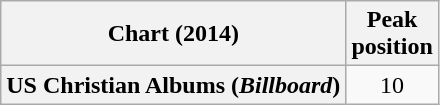<table class="wikitable sortable plainrowheaders" style="text-align:center">
<tr>
<th scope="col">Chart (2014)</th>
<th scope="col">Peak<br>position</th>
</tr>
<tr>
<th scope="row">US Christian Albums (<em>Billboard</em>)</th>
<td>10</td>
</tr>
</table>
